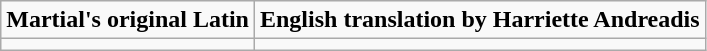<table class="wikitable">
<tr>
<td><strong>Martial's original Latin</strong></td>
<td><strong>English translation by Harriette Andreadis</strong></td>
</tr>
<tr>
<td></td>
<td></td>
</tr>
</table>
